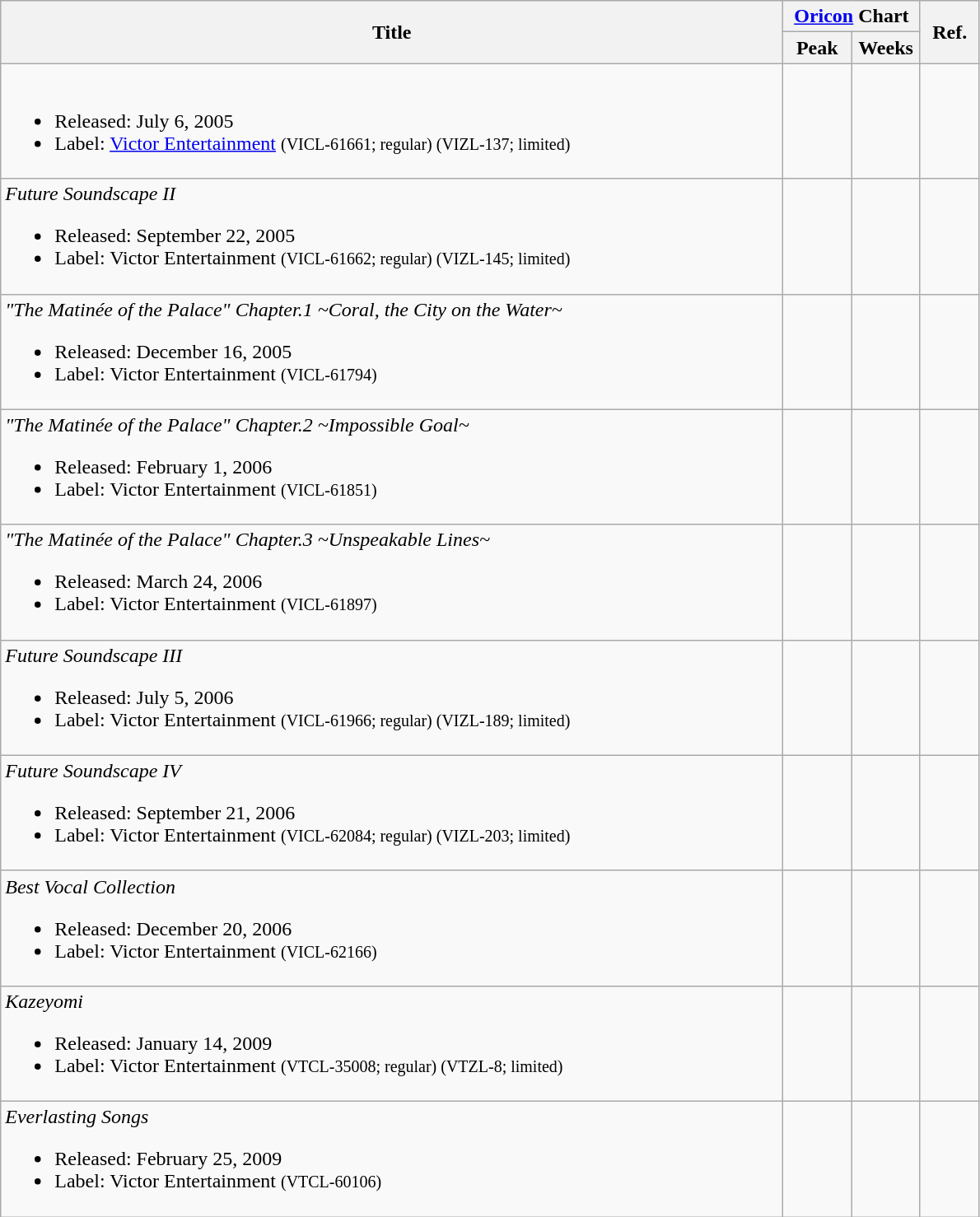<table class="wikitable">
<tr>
<th rowspan="2">Title</th>
<th colspan="2"><a href='#'>Oricon</a> Chart</th>
<th rowspan="2">Ref.</th>
</tr>
<tr>
<th style="width:7%;">Peak</th>
<th style="width:7%;">Weeks</th>
</tr>
<tr>
<td><br><ul><li>Released: July 6, 2005</li><li>Label: <a href='#'>Victor Entertainment</a> <small>(VICL-61661; regular) (VIZL-137; limited)</small></li></ul></td>
<td></td>
<td></td>
<td></td>
</tr>
<tr>
<td><em>Future Soundscape II</em><br><ul><li>Released: September 22, 2005</li><li>Label: Victor Entertainment <small>(VICL-61662; regular) (VIZL-145; limited)</small></li></ul></td>
<td></td>
<td></td>
<td></td>
</tr>
<tr>
<td><em>"The Matinée of the Palace" Chapter.1 ~Coral, the City on the Water~</em><br><ul><li>Released: December 16, 2005</li><li>Label: Victor Entertainment <small>(VICL-61794)</small></li></ul></td>
<td></td>
<td></td>
<td></td>
</tr>
<tr>
<td><em>"The Matinée of the Palace" Chapter.2 ~Impossible Goal~</em><br><ul><li>Released: February 1, 2006</li><li>Label: Victor Entertainment <small>(VICL-61851)</small></li></ul></td>
<td></td>
<td></td>
<td></td>
</tr>
<tr>
<td><em>"The Matinée of the Palace" Chapter.3 ~Unspeakable Lines~</em><br><ul><li>Released: March 24, 2006</li><li>Label: Victor Entertainment <small>(VICL-61897)</small></li></ul></td>
<td></td>
<td></td>
<td></td>
</tr>
<tr>
<td><em>Future Soundscape III</em><br><ul><li>Released: July 5, 2006</li><li>Label: Victor Entertainment <small>(VICL-61966; regular) (VIZL-189; limited)</small></li></ul></td>
<td></td>
<td></td>
<td></td>
</tr>
<tr>
<td><em>Future Soundscape IV</em><br><ul><li>Released: September 21, 2006</li><li>Label: Victor Entertainment <small>(VICL-62084; regular) (VIZL-203; limited)</small></li></ul></td>
<td></td>
<td></td>
<td></td>
</tr>
<tr>
<td><em>Best Vocal Collection</em><br><ul><li>Released: December 20, 2006</li><li>Label: Victor Entertainment <small>(VICL-62166)</small></li></ul></td>
<td></td>
<td></td>
<td></td>
</tr>
<tr>
<td><em>Kazeyomi</em><br><ul><li>Released: January 14, 2009</li><li>Label: Victor Entertainment <small>(VTCL-35008; regular) (VTZL-8; limited)</small></li></ul></td>
<td></td>
<td></td>
<td></td>
</tr>
<tr>
<td><em>Everlasting Songs</em><br><ul><li>Released: February 25, 2009</li><li>Label: Victor Entertainment <small>(VTCL-60106)</small></li></ul></td>
<td></td>
<td></td>
<td></td>
</tr>
</table>
